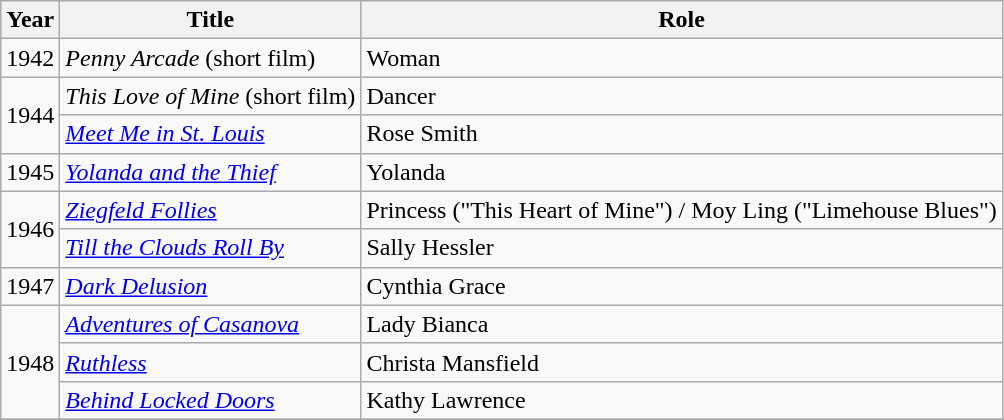<table class=wikitable>
<tr>
<th>Year</th>
<th>Title</th>
<th>Role</th>
</tr>
<tr>
<td>1942</td>
<td><em>Penny Arcade</em> (short film)</td>
<td>Woman</td>
</tr>
<tr>
<td rowspan="2">1944</td>
<td><em>This Love of Mine</em> (short film)</td>
<td>Dancer</td>
</tr>
<tr>
<td><em><a href='#'>Meet Me in St. Louis</a></em></td>
<td>Rose Smith</td>
</tr>
<tr>
<td>1945</td>
<td><em><a href='#'>Yolanda and the Thief</a></em></td>
<td>Yolanda</td>
</tr>
<tr>
<td rowspan="2">1946</td>
<td><em><a href='#'>Ziegfeld Follies</a></em></td>
<td>Princess ("This Heart of Mine") / Moy Ling ("Limehouse Blues")</td>
</tr>
<tr>
<td><em><a href='#'>Till the Clouds Roll By</a></em></td>
<td>Sally Hessler</td>
</tr>
<tr>
<td>1947</td>
<td><em><a href='#'>Dark Delusion</a></em></td>
<td>Cynthia Grace</td>
</tr>
<tr>
<td rowspan="3">1948</td>
<td><em><a href='#'>Adventures of Casanova</a></em></td>
<td>Lady Bianca</td>
</tr>
<tr>
<td><em><a href='#'>Ruthless</a></em></td>
<td>Christa Mansfield</td>
</tr>
<tr>
<td><em><a href='#'>Behind Locked Doors</a></em></td>
<td>Kathy Lawrence</td>
</tr>
<tr>
</tr>
</table>
